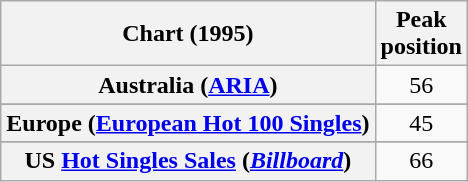<table class="wikitable sortable plainrowheaders" style="text-align:center">
<tr>
<th scope="col">Chart (1995)</th>
<th scope="col">Peak<br> position</th>
</tr>
<tr>
<th scope="row">Australia (<a href='#'>ARIA</a>)</th>
<td>56</td>
</tr>
<tr>
</tr>
<tr>
</tr>
<tr>
</tr>
<tr>
</tr>
<tr>
<th scope="row">Europe (<a href='#'>European Hot 100 Singles</a>)</th>
<td>45</td>
</tr>
<tr>
</tr>
<tr>
</tr>
<tr>
</tr>
<tr>
</tr>
<tr>
</tr>
<tr>
</tr>
<tr>
</tr>
<tr>
</tr>
<tr>
</tr>
<tr>
<th scope="row">US <a href='#'>Hot Singles Sales</a> (<em><a href='#'>Billboard</a></em>)</th>
<td>66</td>
</tr>
</table>
